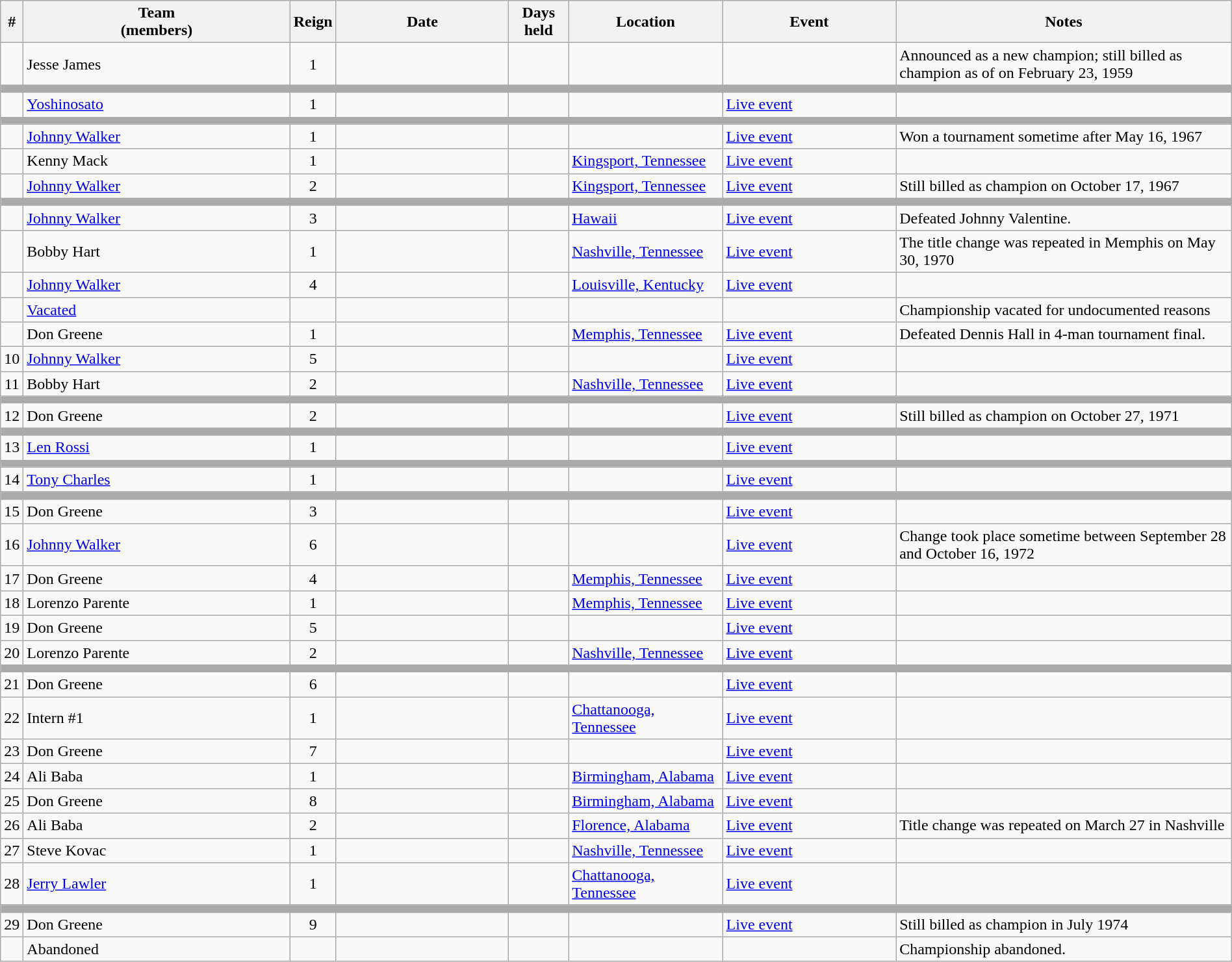<table class="wikitable sortable" width=100%>
<tr>
<th width=0%>#</th>
<th width=23% class="unsortable">Team<br>(members)</th>
<th width=0%>Reign</th>
<th width=15%>Date</th>
<th width=5%>Days<br>held</th>
<th width=13%>Location</th>
<th width=15%>Event</th>
<th width=40% class="unsortable">Notes</th>
</tr>
<tr>
<td align=center></td>
<td>Jesse James</td>
<td align=center>1</td>
<td> </td>
<td align="center"></td>
<td></td>
<td></td>
<td>Announced as a new champion; still billed as champion as of on February 23, 1959</td>
</tr>
<tr>
<td style="background: #aaaaaa;" colspan=8></td>
</tr>
<tr>
<td align=center></td>
<td><a href='#'>Yoshinosato</a></td>
<td align=center>1</td>
<td> </td>
<td align="center"></td>
<td></td>
<td><a href='#'>Live event</a></td>
<td> </td>
</tr>
<tr>
<td style="background: #aaaaaa;" colspan=8></td>
</tr>
<tr>
<td align=center></td>
<td><a href='#'>Johnny Walker</a></td>
<td align=center>1</td>
<td></td>
<td align="center"></td>
<td></td>
<td><a href='#'>Live event</a></td>
<td>Won a tournament sometime after May 16, 1967</td>
</tr>
<tr>
<td align=center></td>
<td>Kenny Mack</td>
<td align=center>1</td>
<td></td>
<td align="center"></td>
<td><a href='#'>Kingsport, Tennessee</a></td>
<td><a href='#'>Live event</a></td>
<td> </td>
</tr>
<tr>
<td align=center></td>
<td><a href='#'>Johnny Walker</a></td>
<td align=center>2</td>
<td></td>
<td align="center"></td>
<td><a href='#'>Kingsport, Tennessee</a></td>
<td><a href='#'>Live event</a></td>
<td>Still billed as champion on October 17, 1967</td>
</tr>
<tr>
<td style="background: #aaaaaa;" colspan=8></td>
</tr>
<tr>
<td align=center></td>
<td><a href='#'>Johnny Walker</a></td>
<td align=center>3</td>
<td> </td>
<td align="center"></td>
<td><a href='#'>Hawaii</a></td>
<td><a href='#'>Live event</a></td>
<td>Defeated Johnny Valentine.</td>
</tr>
<tr>
<td align=center></td>
<td>Bobby Hart</td>
<td align=center>1</td>
<td></td>
<td align="center"></td>
<td><a href='#'>Nashville, Tennessee</a></td>
<td><a href='#'>Live event</a></td>
<td>The title change was repeated in Memphis on May 30, 1970</td>
</tr>
<tr>
<td align=center></td>
<td><a href='#'>Johnny Walker</a></td>
<td align=center>4</td>
<td></td>
<td align="center"></td>
<td><a href='#'>Louisville, Kentucky</a></td>
<td><a href='#'>Live event</a></td>
<td> </td>
</tr>
<tr>
<td align="center"></td>
<td><a href='#'>Vacated</a></td>
<td align="center"></td>
<td></td>
<td align="center"></td>
<td></td>
<td></td>
<td>Championship vacated for undocumented reasons</td>
</tr>
<tr>
<td align=center></td>
<td>Don Greene</td>
<td align=center>1</td>
<td></td>
<td align="center"></td>
<td><a href='#'>Memphis, Tennessee</a></td>
<td><a href='#'>Live event</a></td>
<td>Defeated Dennis Hall in 4-man tournament final.</td>
</tr>
<tr>
<td align=center>10</td>
<td><a href='#'>Johnny Walker</a></td>
<td align=center>5</td>
<td> </td>
<td align="center"></td>
<td></td>
<td><a href='#'>Live event</a></td>
<td> </td>
</tr>
<tr>
<td align=center>11</td>
<td>Bobby Hart</td>
<td align=center>2</td>
<td></td>
<td align="center"></td>
<td><a href='#'>Nashville, Tennessee</a></td>
<td><a href='#'>Live event</a></td>
<td> </td>
</tr>
<tr>
<td style="background: #aaaaaa;" colspan=8></td>
</tr>
<tr>
<td align=center>12</td>
<td>Don Greene</td>
<td align=center>2</td>
<td> </td>
<td align="center"></td>
<td></td>
<td><a href='#'>Live event</a></td>
<td>Still billed as champion on October 27, 1971</td>
</tr>
<tr>
<td style="background: #aaaaaa;" colspan=8></td>
</tr>
<tr>
<td align=center>13</td>
<td><a href='#'>Len Rossi</a></td>
<td align=center>1</td>
<td> </td>
<td align="center"></td>
<td></td>
<td><a href='#'>Live event</a></td>
<td> </td>
</tr>
<tr>
<td style="background: #aaaaaa;" colspan=8></td>
</tr>
<tr>
<td align=center>14</td>
<td><a href='#'>Tony Charles</a></td>
<td align=center>1</td>
<td> </td>
<td align="center"></td>
<td></td>
<td><a href='#'>Live event</a></td>
<td> </td>
</tr>
<tr>
<td style="background: #aaaaaa;" colspan=8></td>
</tr>
<tr>
<td align=center>15</td>
<td>Don Greene</td>
<td align=center>3</td>
<td> </td>
<td align="center"></td>
<td></td>
<td><a href='#'>Live event</a></td>
<td> </td>
</tr>
<tr>
<td align=center>16</td>
<td><a href='#'>Johnny Walker</a></td>
<td align=center>6</td>
<td> </td>
<td align="center"></td>
<td></td>
<td><a href='#'>Live event</a></td>
<td>Change took place sometime between September 28 and October 16, 1972</td>
</tr>
<tr>
<td align=center>17</td>
<td>Don Greene</td>
<td align=center>4</td>
<td></td>
<td align="center"></td>
<td><a href='#'>Memphis, Tennessee</a></td>
<td><a href='#'>Live event</a></td>
<td> </td>
</tr>
<tr>
<td align=center>18</td>
<td>Lorenzo Parente</td>
<td align=center>1</td>
<td></td>
<td align="center"></td>
<td><a href='#'>Memphis, Tennessee</a></td>
<td><a href='#'>Live event</a></td>
<td> </td>
</tr>
<tr>
<td align=center>19</td>
<td>Don Greene</td>
<td align=center>5</td>
<td></td>
<td align="center"></td>
<td></td>
<td><a href='#'>Live event</a></td>
<td> </td>
</tr>
<tr>
<td align=center>20</td>
<td>Lorenzo Parente</td>
<td align=center>2</td>
<td></td>
<td align="center"></td>
<td><a href='#'>Nashville, Tennessee</a></td>
<td><a href='#'>Live event</a></td>
<td> </td>
</tr>
<tr>
<td style="background: #aaaaaa;" colspan=8></td>
</tr>
<tr>
<td align=center>21</td>
<td>Don Greene</td>
<td align=center>6</td>
<td> </td>
<td align="center"></td>
<td></td>
<td><a href='#'>Live event</a></td>
<td> </td>
</tr>
<tr>
<td align=center>22</td>
<td>Intern #1</td>
<td align=center>1</td>
<td></td>
<td align="center"></td>
<td><a href='#'>Chattanooga, Tennessee</a></td>
<td><a href='#'>Live event</a></td>
<td> </td>
</tr>
<tr>
<td align=center>23</td>
<td>Don Greene</td>
<td align=center>7</td>
<td> </td>
<td align="center"></td>
<td></td>
<td><a href='#'>Live event</a></td>
<td> </td>
</tr>
<tr>
<td align=center>24</td>
<td>Ali Baba</td>
<td align=center>1</td>
<td></td>
<td align="center"></td>
<td><a href='#'>Birmingham, Alabama</a></td>
<td><a href='#'>Live event</a></td>
<td> </td>
</tr>
<tr>
<td align=center>25</td>
<td>Don Greene</td>
<td align=center>8</td>
<td></td>
<td align="center"></td>
<td><a href='#'>Birmingham, Alabama</a></td>
<td><a href='#'>Live event</a></td>
<td> </td>
</tr>
<tr>
<td align=center>26</td>
<td>Ali Baba</td>
<td align=center>2</td>
<td></td>
<td align="center"></td>
<td><a href='#'>Florence, Alabama</a></td>
<td><a href='#'>Live event</a></td>
<td>Title change was repeated on March 27 in Nashville</td>
</tr>
<tr>
<td align=center>27</td>
<td>Steve Kovac</td>
<td align=center>1</td>
<td></td>
<td align="center"></td>
<td><a href='#'>Nashville, Tennessee</a></td>
<td><a href='#'>Live event</a></td>
<td> </td>
</tr>
<tr>
<td align=center>28</td>
<td><a href='#'>Jerry Lawler</a></td>
<td align=center>1</td>
<td></td>
<td align="center"></td>
<td><a href='#'>Chattanooga, Tennessee</a></td>
<td><a href='#'>Live event</a></td>
<td> </td>
</tr>
<tr>
<td style="background: #aaaaaa;" colspan=8></td>
</tr>
<tr>
<td align=center>29</td>
<td>Don Greene</td>
<td align=center>9</td>
<td> </td>
<td align="center"></td>
<td></td>
<td><a href='#'>Live event</a></td>
<td>Still billed as champion in July 1974</td>
</tr>
<tr>
<td align="center"></td>
<td>Abandoned</td>
<td align="center"></td>
<td></td>
<td align="center"></td>
<td></td>
<td></td>
<td>Championship abandoned.</td>
</tr>
</table>
